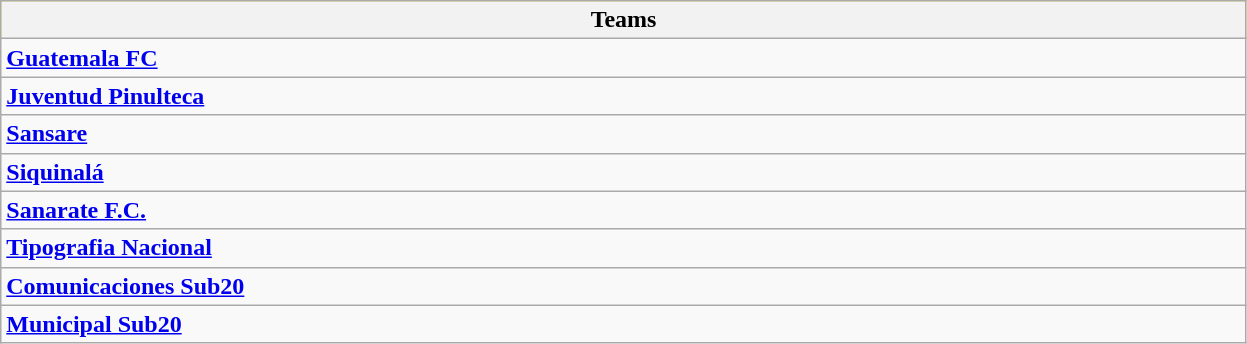<table class="wikitable">
<tr bgcolor=yellow align="center">
<th width= 20%>Teams</th>
</tr>
<tr>
<td><strong><a href='#'>Guatemala FC</a></strong></td>
</tr>
<tr>
<td><strong><a href='#'>Juventud Pinulteca</a></strong></td>
</tr>
<tr>
<td><strong><a href='#'>Sansare</a></strong></td>
</tr>
<tr>
<td><strong><a href='#'>Siquinalá</a></strong></td>
</tr>
<tr>
<td><strong><a href='#'>Sanarate F.C.</a></strong></td>
</tr>
<tr>
<td><strong><a href='#'>Tipografia Nacional</a></strong></td>
</tr>
<tr>
<td><strong><a href='#'>Comunicaciones Sub20</a></strong></td>
</tr>
<tr>
<td><strong><a href='#'>Municipal Sub20</a></strong></td>
</tr>
</table>
